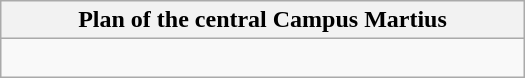<table class="wikitable" width="350px" align="center">
<tr>
<th colspan=1><span>Plan of the central Campus Martius</span></th>
</tr>
<tr>
<td><br>







































</td>
</tr>
</table>
